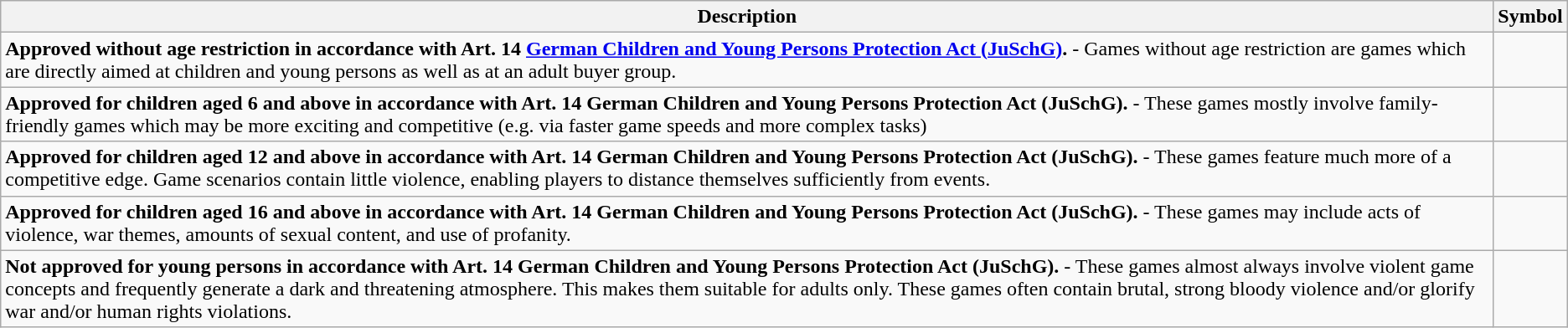<table class="wikitable sortable">
<tr>
<th>Description</th>
<th>Symbol</th>
</tr>
<tr>
<td><strong>Approved without age restriction in accordance with Art. 14 <a href='#'>German Children and Young Persons Protection Act (JuSchG)</a>.</strong> - Games without age restriction are games which are directly aimed at children and young persons as well as at an adult buyer group.</td>
<td></td>
</tr>
<tr>
<td><strong>Approved for children aged 6 and above in accordance with Art. 14 German Children and Young Persons Protection Act (JuSchG).</strong> - These games mostly involve family-friendly games which may be more exciting and competitive (e.g. via faster game speeds and more complex tasks)</td>
<td></td>
</tr>
<tr>
<td><strong>Approved for children aged 12 and above in accordance with Art. 14 German Children and Young Persons Protection Act (JuSchG).</strong> - These games feature much more of a competitive edge. Game scenarios contain little violence, enabling players to distance themselves sufficiently from events.</td>
<td></td>
</tr>
<tr>
<td><strong>Approved for children aged 16 and above in accordance with Art. 14 German Children and Young Persons Protection Act (JuSchG).</strong> - These games may include acts of violence, war themes, amounts of sexual content, and use of profanity.</td>
<td></td>
</tr>
<tr>
<td><strong>Not approved for young persons in accordance with Art. 14 German Children and Young Persons Protection Act (JuSchG).</strong> - These games almost always involve violent game concepts and frequently generate a dark and threatening atmosphere. This makes them suitable for adults only. These games often contain brutal, strong bloody violence and/or glorify war and/or human rights violations.</td>
<td></td>
</tr>
</table>
